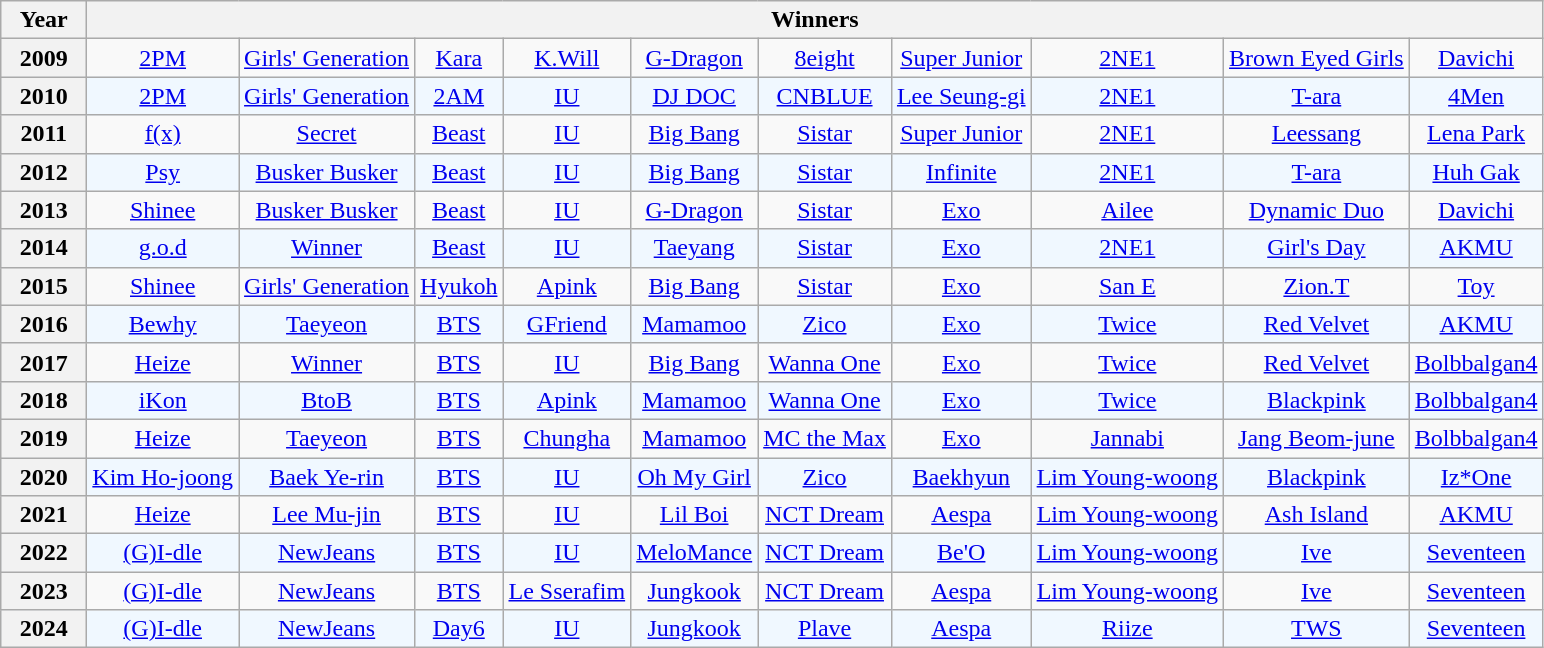<table class="wikitable plainrowheaders" style="text-align: center">
<tr>
<th scope="col" width="50">Year</th>
<th scope="col" colspan="10">Winners</th>
</tr>
<tr>
<th scope="row" style="text-align:center;">2009</th>
<td><a href='#'>2PM</a></td>
<td><a href='#'>Girls' Generation</a></td>
<td><a href='#'>Kara</a></td>
<td><a href='#'>K.Will</a></td>
<td><a href='#'>G-Dragon</a></td>
<td><a href='#'>8eight</a></td>
<td><a href='#'>Super Junior</a></td>
<td><a href='#'>2NE1</a></td>
<td><a href='#'>Brown Eyed Girls</a></td>
<td><a href='#'>Davichi</a></td>
</tr>
<tr style="background:#F0F8FF">
<th scope="row" style="text-align:center;">2010</th>
<td><a href='#'>2PM</a></td>
<td><a href='#'>Girls' Generation</a></td>
<td><a href='#'>2AM</a></td>
<td><a href='#'>IU</a></td>
<td><a href='#'>DJ DOC</a></td>
<td><a href='#'>CNBLUE</a></td>
<td><a href='#'>Lee Seung-gi</a></td>
<td><a href='#'>2NE1</a></td>
<td><a href='#'>T-ara</a></td>
<td><a href='#'>4Men</a></td>
</tr>
<tr>
<th scope="row" style="text-align:center;">2011</th>
<td><a href='#'>f(x)</a></td>
<td><a href='#'>Secret</a></td>
<td><a href='#'>Beast</a></td>
<td><a href='#'>IU</a></td>
<td><a href='#'>Big Bang</a></td>
<td><a href='#'>Sistar</a></td>
<td><a href='#'>Super Junior</a></td>
<td><a href='#'>2NE1</a></td>
<td><a href='#'>Leessang</a></td>
<td><a href='#'>Lena Park</a></td>
</tr>
<tr style="background:#F0F8FF">
<th scope="row" style="text-align:center;">2012</th>
<td><a href='#'>Psy</a></td>
<td><a href='#'>Busker Busker</a></td>
<td><a href='#'>Beast</a></td>
<td><a href='#'>IU</a></td>
<td><a href='#'>Big Bang</a></td>
<td><a href='#'>Sistar</a></td>
<td><a href='#'>Infinite</a></td>
<td><a href='#'>2NE1</a></td>
<td><a href='#'>T-ara</a></td>
<td><a href='#'>Huh Gak</a></td>
</tr>
<tr>
<th scope="row" style="text-align:center;">2013</th>
<td><a href='#'>Shinee</a></td>
<td><a href='#'>Busker Busker</a></td>
<td><a href='#'>Beast</a></td>
<td><a href='#'>IU</a></td>
<td><a href='#'>G-Dragon</a></td>
<td><a href='#'>Sistar</a></td>
<td><a href='#'>Exo</a></td>
<td><a href='#'>Ailee</a></td>
<td><a href='#'>Dynamic Duo</a></td>
<td><a href='#'>Davichi</a></td>
</tr>
<tr style="background:#F0F8FF">
<th scope="row" style="text-align:center;">2014</th>
<td><a href='#'>g.o.d</a></td>
<td><a href='#'>Winner</a></td>
<td><a href='#'>Beast</a></td>
<td><a href='#'>IU</a></td>
<td><a href='#'>Taeyang</a></td>
<td><a href='#'>Sistar</a></td>
<td><a href='#'>Exo</a></td>
<td><a href='#'>2NE1</a></td>
<td><a href='#'>Girl's Day</a></td>
<td><a href='#'>AKMU</a></td>
</tr>
<tr>
<th scope="row" style="text-align:center;">2015</th>
<td><a href='#'>Shinee</a></td>
<td><a href='#'>Girls' Generation</a></td>
<td><a href='#'>Hyukoh</a></td>
<td><a href='#'>Apink</a></td>
<td><a href='#'>Big Bang</a></td>
<td><a href='#'>Sistar</a></td>
<td><a href='#'>Exo</a></td>
<td><a href='#'>San E</a></td>
<td><a href='#'>Zion.T</a></td>
<td><a href='#'>Toy</a></td>
</tr>
<tr style="background:#F0F8FF">
<th scope="row" style="text-align:center;">2016</th>
<td><a href='#'>Bewhy</a></td>
<td><a href='#'>Taeyeon</a></td>
<td><a href='#'>BTS</a></td>
<td><a href='#'>GFriend</a></td>
<td><a href='#'>Mamamoo</a></td>
<td><a href='#'>Zico</a></td>
<td><a href='#'>Exo</a></td>
<td><a href='#'>Twice</a></td>
<td><a href='#'>Red Velvet</a></td>
<td><a href='#'>AKMU</a></td>
</tr>
<tr>
<th scope="row" style="text-align:center;">2017</th>
<td><a href='#'>Heize</a></td>
<td><a href='#'>Winner</a></td>
<td><a href='#'>BTS</a></td>
<td><a href='#'>IU</a></td>
<td><a href='#'>Big Bang</a></td>
<td><a href='#'>Wanna One</a></td>
<td><a href='#'>Exo</a></td>
<td><a href='#'>Twice</a></td>
<td><a href='#'>Red Velvet</a></td>
<td><a href='#'>Bolbbalgan4</a></td>
</tr>
<tr style="background:#F0F8FF">
<th scope="row" style="text-align:center;">2018</th>
<td><a href='#'>iKon</a></td>
<td><a href='#'>BtoB</a></td>
<td><a href='#'>BTS</a></td>
<td><a href='#'>Apink</a></td>
<td><a href='#'>Mamamoo</a></td>
<td><a href='#'>Wanna One</a></td>
<td><a href='#'>Exo</a></td>
<td><a href='#'>Twice</a></td>
<td><a href='#'>Blackpink</a></td>
<td><a href='#'>Bolbbalgan4</a></td>
</tr>
<tr>
<th scope="row" style="text-align:center;">2019</th>
<td><a href='#'>Heize</a></td>
<td><a href='#'>Taeyeon</a></td>
<td><a href='#'>BTS</a></td>
<td><a href='#'>Chungha</a></td>
<td><a href='#'>Mamamoo</a></td>
<td><a href='#'>MC the Max</a></td>
<td><a href='#'>Exo</a></td>
<td><a href='#'>Jannabi</a></td>
<td><a href='#'>Jang Beom-june</a></td>
<td><a href='#'>Bolbbalgan4</a></td>
</tr>
<tr style="background:#F0F8FF">
<th scope="row" style="text-align:center;">2020</th>
<td><a href='#'>Kim Ho-joong</a></td>
<td><a href='#'>Baek Ye-rin</a></td>
<td><a href='#'>BTS</a></td>
<td><a href='#'>IU</a></td>
<td><a href='#'>Oh My Girl</a></td>
<td><a href='#'>Zico</a></td>
<td><a href='#'>Baekhyun</a></td>
<td><a href='#'>Lim Young-woong</a></td>
<td><a href='#'>Blackpink</a></td>
<td><a href='#'>Iz*One</a></td>
</tr>
<tr>
<th scope="row" style="text-align:center;">2021</th>
<td><a href='#'>Heize</a></td>
<td><a href='#'>Lee Mu-jin</a></td>
<td><a href='#'>BTS</a></td>
<td><a href='#'>IU</a></td>
<td><a href='#'>Lil Boi</a></td>
<td><a href='#'>NCT Dream</a></td>
<td><a href='#'>Aespa</a></td>
<td><a href='#'>Lim Young-woong</a></td>
<td><a href='#'>Ash Island</a></td>
<td><a href='#'>AKMU</a></td>
</tr>
<tr style="background:#F0F8FF">
<th scope="row" style="text-align:center;">2022</th>
<td><a href='#'>(G)I-dle</a></td>
<td><a href='#'>NewJeans</a></td>
<td><a href='#'>BTS</a></td>
<td><a href='#'>IU</a></td>
<td><a href='#'>MeloMance</a></td>
<td><a href='#'>NCT Dream</a></td>
<td><a href='#'>Be'O</a></td>
<td><a href='#'>Lim Young-woong</a></td>
<td><a href='#'>Ive</a></td>
<td><a href='#'>Seventeen</a></td>
</tr>
<tr>
<th scope="row" style="text-align:center;">2023</th>
<td><a href='#'>(G)I-dle</a></td>
<td><a href='#'>NewJeans</a></td>
<td><a href='#'>BTS</a></td>
<td><a href='#'>Le Sserafim</a></td>
<td><a href='#'>Jungkook</a></td>
<td><a href='#'>NCT Dream</a></td>
<td><a href='#'>Aespa</a></td>
<td><a href='#'>Lim Young-woong</a></td>
<td><a href='#'>Ive</a></td>
<td><a href='#'>Seventeen</a></td>
</tr>
<tr style="background:#F0F8FF">
<th scope="row" style="text-align:center;">2024</th>
<td><a href='#'>(G)I-dle</a></td>
<td><a href='#'>NewJeans</a></td>
<td><a href='#'>Day6</a></td>
<td><a href='#'>IU</a></td>
<td><a href='#'>Jungkook</a></td>
<td><a href='#'>Plave</a></td>
<td><a href='#'>Aespa</a></td>
<td><a href='#'>Riize</a></td>
<td><a href='#'>TWS</a></td>
<td><a href='#'>Seventeen</a></td>
</tr>
</table>
